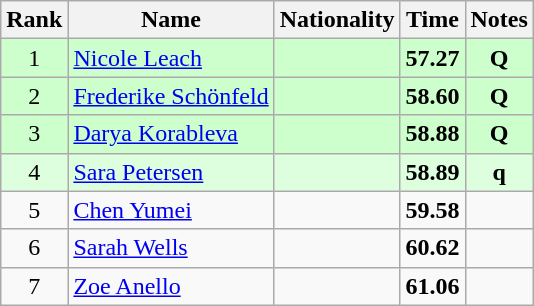<table class="wikitable sortable" style="text-align:center">
<tr>
<th>Rank</th>
<th>Name</th>
<th>Nationality</th>
<th>Time</th>
<th>Notes</th>
</tr>
<tr bgcolor=ccffcc>
<td>1</td>
<td align=left><a href='#'>Nicole Leach</a></td>
<td align=left></td>
<td><strong>57.27</strong></td>
<td><strong>Q</strong></td>
</tr>
<tr bgcolor=ccffcc>
<td>2</td>
<td align=left><a href='#'>Frederike Schönfeld</a></td>
<td align=left></td>
<td><strong>58.60</strong></td>
<td><strong>Q</strong></td>
</tr>
<tr bgcolor=ccffcc>
<td>3</td>
<td align=left><a href='#'>Darya Korableva</a></td>
<td align=left></td>
<td><strong>58.88</strong></td>
<td><strong>Q</strong></td>
</tr>
<tr bgcolor=ddffdd>
<td>4</td>
<td align=left><a href='#'>Sara Petersen</a></td>
<td align=left></td>
<td><strong>58.89</strong></td>
<td><strong>q</strong></td>
</tr>
<tr>
<td>5</td>
<td align=left><a href='#'>Chen Yumei</a></td>
<td align=left></td>
<td><strong>59.58</strong></td>
<td></td>
</tr>
<tr>
<td>6</td>
<td align=left><a href='#'>Sarah Wells</a></td>
<td align=left></td>
<td><strong>60.62</strong></td>
<td></td>
</tr>
<tr>
<td>7</td>
<td align=left><a href='#'>Zoe Anello</a></td>
<td align=left></td>
<td><strong>61.06</strong></td>
<td></td>
</tr>
</table>
